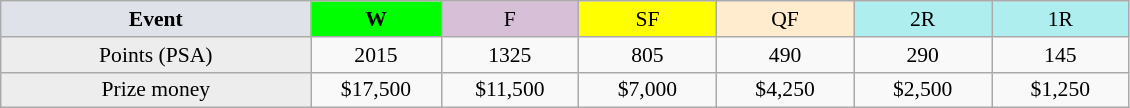<table class=wikitable style=font-size:90%;text-align:center>
<tr>
<td width=200 colspan=1 bgcolor=#dfe2e9><strong>Event</strong></td>
<td width=80 bgcolor=lime><strong>W</strong></td>
<td width=85 bgcolor=#D8BFD8>F</td>
<td width=85 bgcolor=#FFFF00>SF</td>
<td width=85 bgcolor=#ffebcd>QF</td>
<td width=85 bgcolor=#afeeee>2R</td>
<td width=85 bgcolor=#afeeee>1R</td>
</tr>
<tr>
<td bgcolor=#EDEDED>Points (PSA)</td>
<td>2015</td>
<td>1325</td>
<td>805</td>
<td>490</td>
<td>290</td>
<td>145</td>
</tr>
<tr>
<td bgcolor=#EDEDED>Prize money</td>
<td>$17,500</td>
<td>$11,500</td>
<td>$7,000</td>
<td>$4,250</td>
<td>$2,500</td>
<td>$1,250</td>
</tr>
</table>
